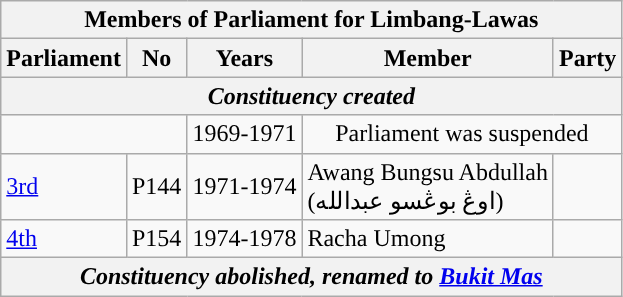<table class=wikitable>
<tr>
<th colspan="5">Members of Parliament for Limbang-Lawas</th>
</tr>
<tr>
<th>Parliament</th>
<th>No</th>
<th>Years</th>
<th>Member</th>
<th>Party</th>
</tr>
<tr>
<th colspan="5" align="center"><em>Constituency created</em></th>
</tr>
<tr>
<td colspan="2"></td>
<td>1969-1971</td>
<td colspan=2 align=center>Parliament was suspended</td>
</tr>
<tr>
<td><a href='#'>3rd</a></td>
<td>P144</td>
<td>1971-1974</td>
<td>Awang Bungsu Abdullah  <br>(اوڠ بوڠسو عبدالله)</td>
<td></td>
</tr>
<tr>
<td><a href='#'>4th</a></td>
<td>P154</td>
<td>1974-1978</td>
<td>Racha Umong</td>
<td></td>
</tr>
<tr>
<th colspan="5" align="center"><em>Constituency abolished, renamed to <a href='#'>Bukit Mas</a></em></th>
</tr>
</table>
